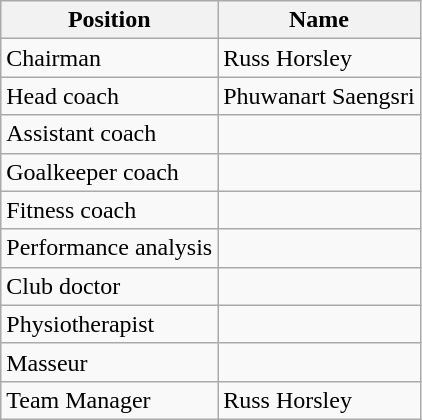<table class="wikitable">
<tr>
<th>Position</th>
<th>Name</th>
</tr>
<tr>
<td>Chairman</td>
<td> Russ Horsley</td>
</tr>
<tr>
<td>Head coach</td>
<td> Phuwanart Saengsri</td>
</tr>
<tr>
<td>Assistant coach</td>
<td></td>
</tr>
<tr>
<td>Goalkeeper coach</td>
<td></td>
</tr>
<tr>
<td>Fitness coach</td>
<td></td>
</tr>
<tr>
<td>Performance analysis</td>
<td></td>
</tr>
<tr>
<td>Club doctor</td>
<td></td>
</tr>
<tr>
<td>Physiotherapist</td>
<td></td>
</tr>
<tr>
<td>Masseur</td>
<td></td>
</tr>
<tr>
<td>Team Manager</td>
<td> Russ Horsley</td>
</tr>
</table>
